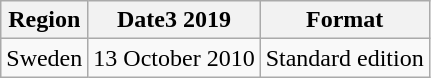<table class=wikitable>
<tr>
<th>Region</th>
<th>Date3 2019</th>
<th>Format</th>
</tr>
<tr>
<td rowspan="1">Sweden</td>
<td>13 October 2010</td>
<td>Standard edition</td>
</tr>
</table>
